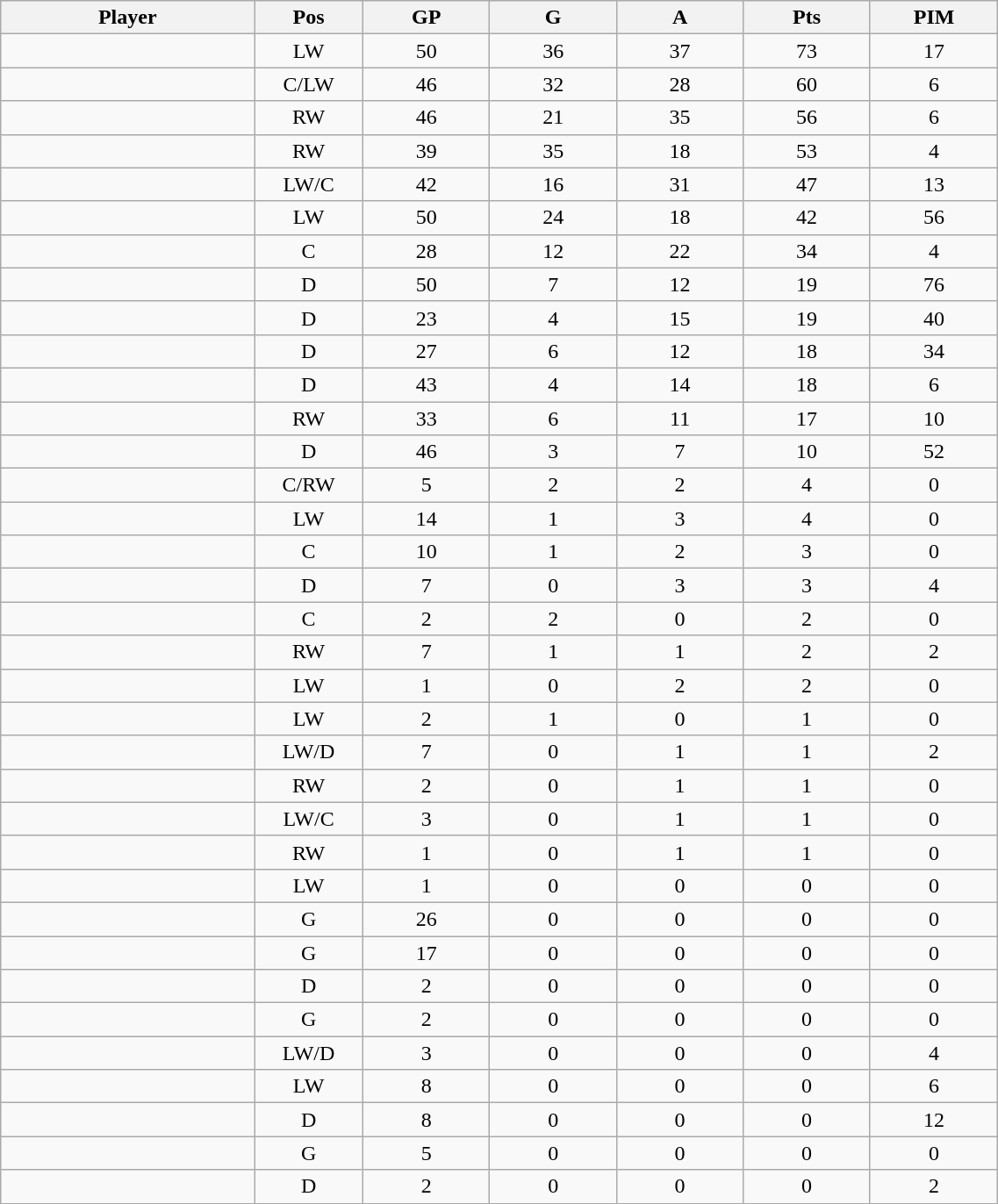<table class="wikitable sortable" width="60%">
<tr ALIGN="center">
<th bgcolor="#DDDDFF" width="10%">Player</th>
<th bgcolor="#DDDDFF" width="3%" title="Position">Pos</th>
<th bgcolor="#DDDDFF" width="5%" title="Games played">GP</th>
<th bgcolor="#DDDDFF" width="5%" title="Goals">G</th>
<th bgcolor="#DDDDFF" width="5%" title="Assists">A</th>
<th bgcolor="#DDDDFF" width="5%" title="Points">Pts</th>
<th bgcolor="#DDDDFF" width="5%" title="Penalties in Minutes">PIM</th>
</tr>
<tr align="center">
<td align="right"></td>
<td>LW</td>
<td>50</td>
<td>36</td>
<td>37</td>
<td>73</td>
<td>17</td>
</tr>
<tr align="center">
<td align="right"></td>
<td>C/LW</td>
<td>46</td>
<td>32</td>
<td>28</td>
<td>60</td>
<td>6</td>
</tr>
<tr align="center">
<td align="right"></td>
<td>RW</td>
<td>46</td>
<td>21</td>
<td>35</td>
<td>56</td>
<td>6</td>
</tr>
<tr align="center">
<td align="right"></td>
<td>RW</td>
<td>39</td>
<td>35</td>
<td>18</td>
<td>53</td>
<td>4</td>
</tr>
<tr align="center">
<td align="right"></td>
<td>LW/C</td>
<td>42</td>
<td>16</td>
<td>31</td>
<td>47</td>
<td>13</td>
</tr>
<tr align="center">
<td align="right"></td>
<td>LW</td>
<td>50</td>
<td>24</td>
<td>18</td>
<td>42</td>
<td>56</td>
</tr>
<tr align="center">
<td align="right"></td>
<td>C</td>
<td>28</td>
<td>12</td>
<td>22</td>
<td>34</td>
<td>4</td>
</tr>
<tr align="center">
<td align="right"></td>
<td>D</td>
<td>50</td>
<td>7</td>
<td>12</td>
<td>19</td>
<td>76</td>
</tr>
<tr align="center">
<td align="right"></td>
<td>D</td>
<td>23</td>
<td>4</td>
<td>15</td>
<td>19</td>
<td>40</td>
</tr>
<tr align="center">
<td align="right"></td>
<td>D</td>
<td>27</td>
<td>6</td>
<td>12</td>
<td>18</td>
<td>34</td>
</tr>
<tr align="center">
<td align="right"></td>
<td>D</td>
<td>43</td>
<td>4</td>
<td>14</td>
<td>18</td>
<td>6</td>
</tr>
<tr align="center">
<td align="right"></td>
<td>RW</td>
<td>33</td>
<td>6</td>
<td>11</td>
<td>17</td>
<td>10</td>
</tr>
<tr align="center">
<td align="right"></td>
<td>D</td>
<td>46</td>
<td>3</td>
<td>7</td>
<td>10</td>
<td>52</td>
</tr>
<tr align="center">
<td align="right"></td>
<td>C/RW</td>
<td>5</td>
<td>2</td>
<td>2</td>
<td>4</td>
<td>0</td>
</tr>
<tr align="center">
<td align="right"></td>
<td>LW</td>
<td>14</td>
<td>1</td>
<td>3</td>
<td>4</td>
<td>0</td>
</tr>
<tr align="center">
<td align="right"></td>
<td>C</td>
<td>10</td>
<td>1</td>
<td>2</td>
<td>3</td>
<td>0</td>
</tr>
<tr align="center">
<td align="right"></td>
<td>D</td>
<td>7</td>
<td>0</td>
<td>3</td>
<td>3</td>
<td>4</td>
</tr>
<tr align="center">
<td align="right"></td>
<td>C</td>
<td>2</td>
<td>2</td>
<td>0</td>
<td>2</td>
<td>0</td>
</tr>
<tr align="center">
<td align="right"></td>
<td>RW</td>
<td>7</td>
<td>1</td>
<td>1</td>
<td>2</td>
<td>2</td>
</tr>
<tr align="center">
<td align="right"></td>
<td>LW</td>
<td>1</td>
<td>0</td>
<td>2</td>
<td>2</td>
<td>0</td>
</tr>
<tr align="center">
<td align="right"></td>
<td>LW</td>
<td>2</td>
<td>1</td>
<td>0</td>
<td>1</td>
<td>0</td>
</tr>
<tr align="center">
<td align="right"></td>
<td>LW/D</td>
<td>7</td>
<td>0</td>
<td>1</td>
<td>1</td>
<td>2</td>
</tr>
<tr align="center">
<td align="right"></td>
<td>RW</td>
<td>2</td>
<td>0</td>
<td>1</td>
<td>1</td>
<td>0</td>
</tr>
<tr align="center">
<td align="right"></td>
<td>LW/C</td>
<td>3</td>
<td>0</td>
<td>1</td>
<td>1</td>
<td>0</td>
</tr>
<tr align="center">
<td align="right"></td>
<td>RW</td>
<td>1</td>
<td>0</td>
<td>1</td>
<td>1</td>
<td>0</td>
</tr>
<tr align="center">
<td align="right"></td>
<td>LW</td>
<td>1</td>
<td>0</td>
<td>0</td>
<td>0</td>
<td>0</td>
</tr>
<tr align="center">
<td align="right"></td>
<td>G</td>
<td>26</td>
<td>0</td>
<td>0</td>
<td>0</td>
<td>0</td>
</tr>
<tr align="center">
<td align="right"></td>
<td>G</td>
<td>17</td>
<td>0</td>
<td>0</td>
<td>0</td>
<td>0</td>
</tr>
<tr align="center">
<td align="right"></td>
<td>D</td>
<td>2</td>
<td>0</td>
<td>0</td>
<td>0</td>
<td>0</td>
</tr>
<tr align="center">
<td align="right"></td>
<td>G</td>
<td>2</td>
<td>0</td>
<td>0</td>
<td>0</td>
<td>0</td>
</tr>
<tr align="center">
<td align="right"></td>
<td>LW/D</td>
<td>3</td>
<td>0</td>
<td>0</td>
<td>0</td>
<td>4</td>
</tr>
<tr align="center">
<td align="right"></td>
<td>LW</td>
<td>8</td>
<td>0</td>
<td>0</td>
<td>0</td>
<td>6</td>
</tr>
<tr align="center">
<td align="right"></td>
<td>D</td>
<td>8</td>
<td>0</td>
<td>0</td>
<td>0</td>
<td>12</td>
</tr>
<tr align="center">
<td align="right"></td>
<td>G</td>
<td>5</td>
<td>0</td>
<td>0</td>
<td>0</td>
<td>0</td>
</tr>
<tr align="center">
<td align="right"></td>
<td>D</td>
<td>2</td>
<td>0</td>
<td>0</td>
<td>0</td>
<td>2</td>
</tr>
</table>
